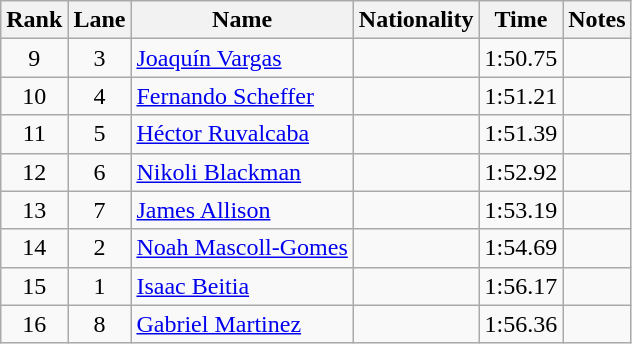<table class="wikitable sortable" style="text-align:center">
<tr>
<th>Rank</th>
<th>Lane</th>
<th>Name</th>
<th>Nationality</th>
<th>Time</th>
<th>Notes</th>
</tr>
<tr>
<td>9</td>
<td>3</td>
<td align="left"><a href='#'>Joaquín Vargas</a></td>
<td align="left"></td>
<td>1:50.75</td>
<td></td>
</tr>
<tr>
<td>10</td>
<td>4</td>
<td align="left"><a href='#'>Fernando Scheffer</a></td>
<td align="left"></td>
<td>1:51.21</td>
<td></td>
</tr>
<tr>
<td>11</td>
<td>5</td>
<td align="left"><a href='#'>Héctor Ruvalcaba</a></td>
<td align="left"></td>
<td>1:51.39</td>
<td></td>
</tr>
<tr>
<td>12</td>
<td>6</td>
<td align="left"><a href='#'>Nikoli Blackman</a></td>
<td align="left"></td>
<td>1:52.92</td>
<td></td>
</tr>
<tr>
<td>13</td>
<td>7</td>
<td align="left"><a href='#'>James Allison</a></td>
<td align="left"></td>
<td>1:53.19</td>
<td></td>
</tr>
<tr>
<td>14</td>
<td>2</td>
<td align="left"><a href='#'>Noah Mascoll-Gomes</a></td>
<td align="left"></td>
<td>1:54.69</td>
<td></td>
</tr>
<tr>
<td>15</td>
<td>1</td>
<td align="left"><a href='#'>Isaac Beitia</a></td>
<td align="left"></td>
<td>1:56.17</td>
<td></td>
</tr>
<tr>
<td>16</td>
<td>8</td>
<td align="left"><a href='#'>Gabriel Martinez</a></td>
<td align="left"></td>
<td>1:56.36</td>
<td></td>
</tr>
</table>
